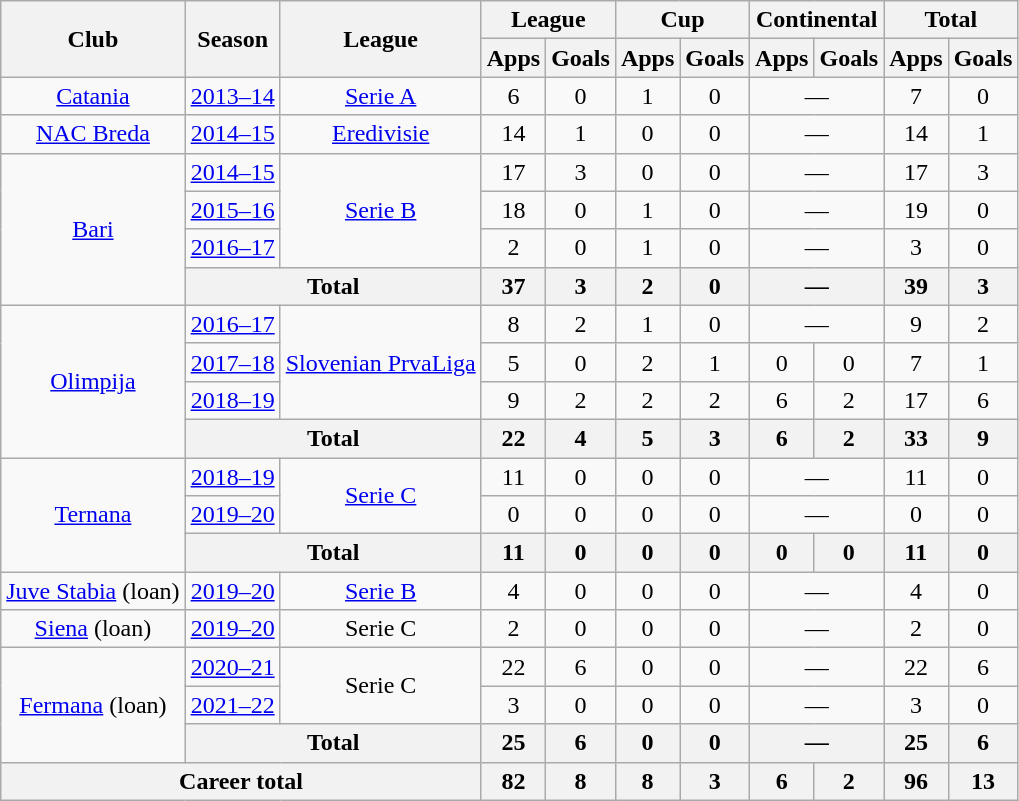<table class="wikitable" style="text-align:center">
<tr>
<th rowspan="2">Club</th>
<th rowspan="2">Season</th>
<th rowspan="2">League</th>
<th colspan="2">League</th>
<th colspan="2">Cup</th>
<th colspan="2">Continental</th>
<th colspan="2">Total</th>
</tr>
<tr>
<th>Apps</th>
<th>Goals</th>
<th>Apps</th>
<th>Goals</th>
<th>Apps</th>
<th>Goals</th>
<th>Apps</th>
<th>Goals</th>
</tr>
<tr>
<td><a href='#'>Catania</a></td>
<td><a href='#'>2013–14</a></td>
<td><a href='#'>Serie A</a></td>
<td>6</td>
<td>0</td>
<td>1</td>
<td>0</td>
<td colspan="2">—</td>
<td>7</td>
<td>0</td>
</tr>
<tr>
<td rowspan=1><a href='#'>NAC Breda</a></td>
<td><a href='#'>2014–15</a></td>
<td><a href='#'>Eredivisie</a></td>
<td>14</td>
<td>1</td>
<td>0</td>
<td>0</td>
<td colspan="2">—</td>
<td>14</td>
<td>1</td>
</tr>
<tr>
<td rowspan=4><a href='#'>Bari</a></td>
<td><a href='#'>2014–15</a></td>
<td rowspan=3><a href='#'>Serie B</a></td>
<td>17</td>
<td>3</td>
<td>0</td>
<td>0</td>
<td colspan="2">—</td>
<td>17</td>
<td>3</td>
</tr>
<tr>
<td><a href='#'>2015–16</a></td>
<td>18</td>
<td>0</td>
<td>1</td>
<td>0</td>
<td colspan="2">—</td>
<td>19</td>
<td>0</td>
</tr>
<tr>
<td><a href='#'>2016–17</a></td>
<td>2</td>
<td>0</td>
<td>1</td>
<td>0</td>
<td colspan="2">—</td>
<td>3</td>
<td>0</td>
</tr>
<tr>
<th colspan="2">Total</th>
<th>37</th>
<th>3</th>
<th>2</th>
<th>0</th>
<th colspan="2">—</th>
<th>39</th>
<th>3</th>
</tr>
<tr>
<td rowspan=4><a href='#'>Olimpija</a></td>
<td><a href='#'>2016–17</a></td>
<td rowspan=3><a href='#'>Slovenian PrvaLiga</a></td>
<td>8</td>
<td>2</td>
<td>1</td>
<td>0</td>
<td colspan="2">—</td>
<td>9</td>
<td>2</td>
</tr>
<tr>
<td><a href='#'>2017–18</a></td>
<td>5</td>
<td>0</td>
<td>2</td>
<td>1</td>
<td>0</td>
<td>0</td>
<td>7</td>
<td>1</td>
</tr>
<tr>
<td><a href='#'>2018–19</a></td>
<td>9</td>
<td>2</td>
<td>2</td>
<td>2</td>
<td>6</td>
<td>2</td>
<td>17</td>
<td>6</td>
</tr>
<tr>
<th colspan="2">Total</th>
<th>22</th>
<th>4</th>
<th>5</th>
<th>3</th>
<th>6</th>
<th>2</th>
<th>33</th>
<th>9</th>
</tr>
<tr>
<td rowspan=3><a href='#'>Ternana</a></td>
<td><a href='#'>2018–19</a></td>
<td rowspan=2><a href='#'>Serie C</a></td>
<td>11</td>
<td>0</td>
<td>0</td>
<td>0</td>
<td colspan="2">—</td>
<td>11</td>
<td>0</td>
</tr>
<tr>
<td><a href='#'>2019–20</a></td>
<td>0</td>
<td>0</td>
<td>0</td>
<td>0</td>
<td colspan="2">—</td>
<td>0</td>
<td>0</td>
</tr>
<tr>
<th colspan="2">Total</th>
<th>11</th>
<th>0</th>
<th>0</th>
<th>0</th>
<th>0</th>
<th>0</th>
<th>11</th>
<th>0</th>
</tr>
<tr>
<td><a href='#'>Juve Stabia</a> (loan)</td>
<td><a href='#'>2019–20</a></td>
<td><a href='#'>Serie B</a></td>
<td>4</td>
<td>0</td>
<td>0</td>
<td>0</td>
<td colspan="2">—</td>
<td>4</td>
<td>0</td>
</tr>
<tr>
<td><a href='#'>Siena</a> (loan)</td>
<td><a href='#'>2019–20</a></td>
<td>Serie C</td>
<td>2</td>
<td>0</td>
<td>0</td>
<td>0</td>
<td colspan="2">—</td>
<td>2</td>
<td>0</td>
</tr>
<tr>
<td rowspan="3"><a href='#'>Fermana</a> (loan)</td>
<td><a href='#'>2020–21</a></td>
<td rowspan="2">Serie C</td>
<td>22</td>
<td>6</td>
<td>0</td>
<td>0</td>
<td colspan="2">—</td>
<td>22</td>
<td>6</td>
</tr>
<tr>
<td><a href='#'>2021–22</a></td>
<td>3</td>
<td>0</td>
<td>0</td>
<td>0</td>
<td colspan="2">—</td>
<td>3</td>
<td>0</td>
</tr>
<tr>
<th colspan="2">Total</th>
<th>25</th>
<th>6</th>
<th>0</th>
<th>0</th>
<th colspan="2">—</th>
<th>25</th>
<th>6</th>
</tr>
<tr>
<th colspan="3">Career total</th>
<th>82</th>
<th>8</th>
<th>8</th>
<th>3</th>
<th>6</th>
<th>2</th>
<th>96</th>
<th>13</th>
</tr>
</table>
